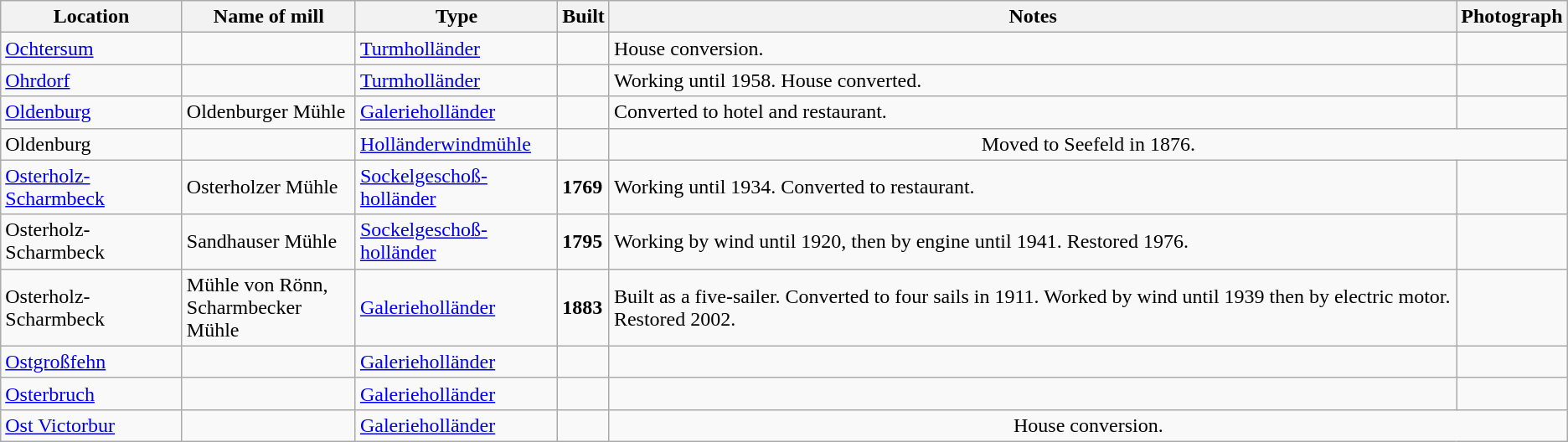<table class="wikitable sortable">
<tr>
<th>Location</th>
<th>Name of mill</th>
<th>Type</th>
<th>Built</th>
<th class="unsortable">Notes</th>
<th class="unsortable">Photograph</th>
</tr>
<tr>
<td><a href='#'>Ochtersum</a></td>
<td></td>
<td><a href='#'>Turmholländer</a></td>
<td></td>
<td>House conversion.</td>
<td></td>
</tr>
<tr>
<td><a href='#'>Ohrdorf</a></td>
<td></td>
<td><a href='#'>Turmholländer</a></td>
<td></td>
<td>Working until 1958. House converted.</td>
<td></td>
</tr>
<tr>
<td><a href='#'>Oldenburg</a></td>
<td>Oldenburger Mühle</td>
<td><a href='#'>Galerieholländer</a></td>
<td></td>
<td>Converted to hotel and restaurant.</td>
<td></td>
</tr>
<tr>
<td>Oldenburg</td>
<td></td>
<td><a href='#'>Holländerwindmühle</a></td>
<td></td>
<td colspan="2" style="text-align:center;">Moved to Seefeld in 1876.</td>
</tr>
<tr>
<td><a href='#'>Osterholz-Scharmbeck</a></td>
<td>Osterholzer Mühle</td>
<td><a href='#'>Sockelgeschoß­holländer</a></td>
<td><strong>1769</strong></td>
<td>Working until 1934. Converted to restaurant.</td>
<td></td>
</tr>
<tr>
<td>Osterholz-Scharmbeck</td>
<td>Sandhauser Mühle</td>
<td><a href='#'>Sockelgeschoß­holländer</a></td>
<td><strong>1795</strong></td>
<td>Working by wind until 1920, then by engine until 1941. Restored 1976.</td>
<td></td>
</tr>
<tr>
<td>Osterholz-Scharmbeck</td>
<td>Mühle von Rönn,<br>Scharmbecker Mühle</td>
<td><a href='#'>Galerieholländer</a></td>
<td><strong>1883</strong></td>
<td>Built as a five-sailer. Converted to four sails in 1911. Worked by wind until 1939 then by electric motor. Restored 2002.</td>
<td></td>
</tr>
<tr>
<td><a href='#'>Ostgroßfehn</a></td>
<td></td>
<td><a href='#'>Galerieholländer</a></td>
<td></td>
<td></td>
<td></td>
</tr>
<tr>
<td><a href='#'>Osterbruch</a></td>
<td></td>
<td><a href='#'>Galerieholländer</a></td>
<td></td>
<td></td>
<td></td>
</tr>
<tr>
<td><a href='#'>Ost Victorbur</a></td>
<td></td>
<td><a href='#'>Galerieholländer</a></td>
<td></td>
<td colspan="2" style="text-align:center;">House conversion.</td>
</tr>
</table>
